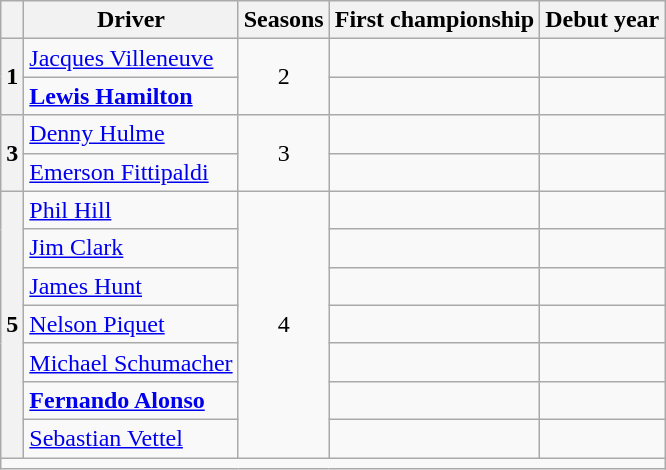<table class="wikitable" style="text-align:center">
<tr>
<th></th>
<th>Driver</th>
<th>Seasons</th>
<th>First championship</th>
<th>Debut year</th>
</tr>
<tr>
<th rowspan=2>1</th>
<td align=left> <a href='#'>Jacques Villeneuve</a></td>
<td rowspan=2>2</td>
<td></td>
<td></td>
</tr>
<tr>
<td align=left> <strong><a href='#'>Lewis Hamilton</a></strong></td>
<td></td>
<td></td>
</tr>
<tr>
<th rowspan=2>3</th>
<td align=left> <a href='#'>Denny Hulme</a></td>
<td rowspan=2>3</td>
<td></td>
<td></td>
</tr>
<tr>
<td align=left> <a href='#'>Emerson Fittipaldi</a></td>
<td></td>
<td></td>
</tr>
<tr>
<th rowspan=7>5</th>
<td align=left> <a href='#'>Phil Hill</a></td>
<td rowspan="7">4</td>
<td></td>
<td></td>
</tr>
<tr>
<td align=left> <a href='#'>Jim Clark</a></td>
<td></td>
<td></td>
</tr>
<tr>
<td align=left> <a href='#'>James Hunt</a></td>
<td></td>
<td></td>
</tr>
<tr>
<td align=left> <a href='#'>Nelson Piquet</a></td>
<td></td>
<td></td>
</tr>
<tr>
<td align=left> <a href='#'>Michael Schumacher</a></td>
<td></td>
<td></td>
</tr>
<tr>
<td align=left> <strong><a href='#'>Fernando Alonso</a></strong></td>
<td></td>
<td></td>
</tr>
<tr>
<td align=left> <a href='#'>Sebastian Vettel</a></td>
<td></td>
<td></td>
</tr>
<tr align=center>
<td colspan=5></td>
</tr>
</table>
